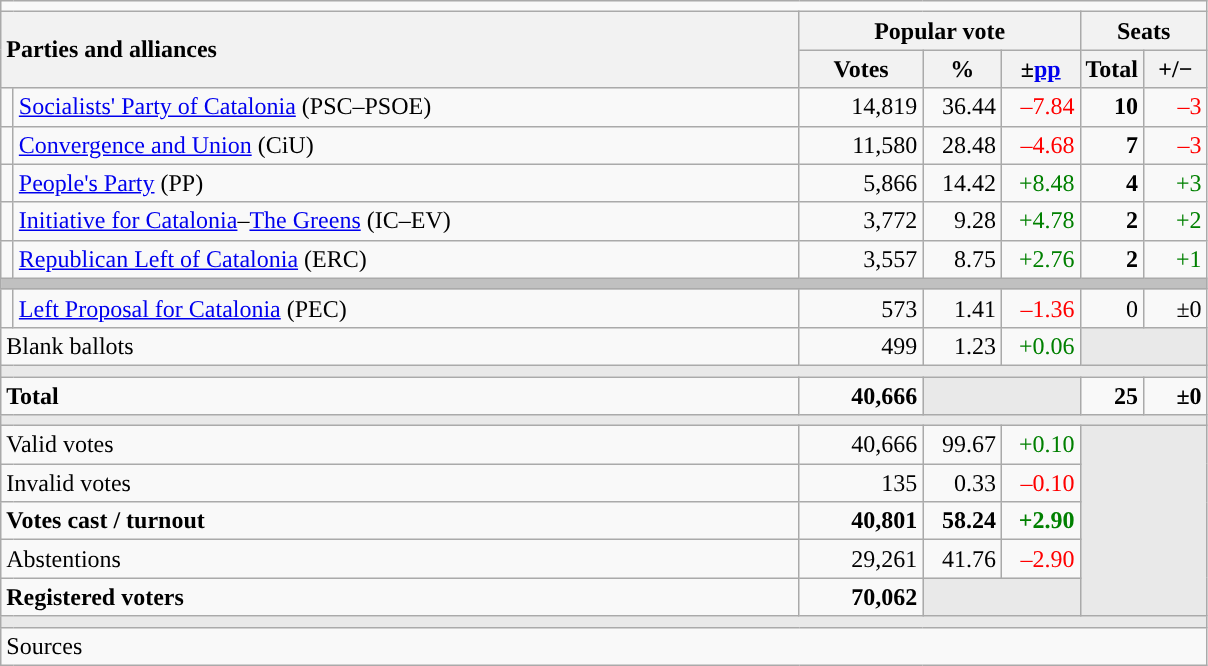<table class="wikitable" style="text-align:right;">
<tr>
<td colspan="7"></td>
</tr>
<tr>
<th style="text-align:left;" rowspan="2" colspan="2" width="525">Parties and alliances</th>
<th colspan="3">Popular vote</th>
<th colspan="2">Seats</th>
</tr>
<tr>
<th width="75">Votes</th>
<th width="45">%</th>
<th width="45">±<a href='#'>pp</a></th>
<th width="35">Total</th>
<th width="35">+/−</th>
</tr>
<tr>
<td width="1" style="color:inherit;background:"></td>
<td align="left"><a href='#'>Socialists' Party of Catalonia</a> (PSC–PSOE)</td>
<td>14,819</td>
<td>36.44</td>
<td style="color:red;">–7.84</td>
<td><strong>10</strong></td>
<td style="color:red;">–3</td>
</tr>
<tr>
<td style="color:inherit;background:"></td>
<td align="left"><a href='#'>Convergence and Union</a> (CiU)</td>
<td>11,580</td>
<td>28.48</td>
<td style="color:red;">–4.68</td>
<td><strong>7</strong></td>
<td style="color:red;">–3</td>
</tr>
<tr>
<td style="color:inherit;background:"></td>
<td align="left"><a href='#'>People's Party</a> (PP)</td>
<td>5,866</td>
<td>14.42</td>
<td style="color:green;">+8.48</td>
<td><strong>4</strong></td>
<td style="color:green;">+3</td>
</tr>
<tr>
<td style="color:inherit;background:"></td>
<td align="left"><a href='#'>Initiative for Catalonia</a>–<a href='#'>The Greens</a> (IC–EV)</td>
<td>3,772</td>
<td>9.28</td>
<td style="color:green;">+4.78</td>
<td><strong>2</strong></td>
<td style="color:green;">+2</td>
</tr>
<tr>
<td style="color:inherit;background:"></td>
<td align="left"><a href='#'>Republican Left of Catalonia</a> (ERC)</td>
<td>3,557</td>
<td>8.75</td>
<td style="color:green;">+2.76</td>
<td><strong>2</strong></td>
<td style="color:green;">+1</td>
</tr>
<tr>
<td colspan="7" style="color:inherit;background:#C0C0C0"></td>
</tr>
<tr>
<td style="color:inherit;background:"></td>
<td align="left"><a href='#'>Left Proposal for Catalonia</a> (PEC)</td>
<td>573</td>
<td>1.41</td>
<td style="color:red;">–1.36</td>
<td>0</td>
<td>±0</td>
</tr>
<tr>
<td align="left" colspan="2">Blank ballots</td>
<td>499</td>
<td>1.23</td>
<td style="color:green;">+0.06</td>
<td style="color:inherit;background:#E9E9E9" colspan="2"></td>
</tr>
<tr>
<td colspan="7" style="color:inherit;background:#E9E9E9"></td>
</tr>
<tr style="font-weight:bold;">
<td align="left" colspan="2">Total</td>
<td>40,666</td>
<td bgcolor="#E9E9E9" colspan="2"></td>
<td>25</td>
<td>±0</td>
</tr>
<tr>
<td colspan="7" style="color:inherit;background:#E9E9E9"></td>
</tr>
<tr>
<td align="left" colspan="2">Valid votes</td>
<td>40,666</td>
<td>99.67</td>
<td style="color:green;">+0.10</td>
<td bgcolor="#E9E9E9" colspan="2" rowspan="5"></td>
</tr>
<tr>
<td align="left" colspan="2">Invalid votes</td>
<td>135</td>
<td>0.33</td>
<td style="color:red;">–0.10</td>
</tr>
<tr style="font-weight:bold;">
<td align="left" colspan="2">Votes cast / turnout</td>
<td>40,801</td>
<td>58.24</td>
<td style="color:green;">+2.90</td>
</tr>
<tr>
<td align="left" colspan="2">Abstentions</td>
<td>29,261</td>
<td>41.76</td>
<td style="color:red;">–2.90</td>
</tr>
<tr style="font-weight:bold;">
<td align="left" colspan="2">Registered voters</td>
<td>70,062</td>
<td bgcolor="#E9E9E9" colspan="2"></td>
</tr>
<tr>
<td colspan="7" style="color:inherit;background:#E9E9E9"></td>
</tr>
<tr>
<td align="left" colspan="7">Sources</td>
</tr>
</table>
